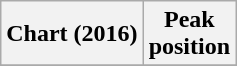<table class="wikitable plainrowheaders">
<tr>
<th scope="col">Chart (2016)</th>
<th scope="col">Peak<br> position</th>
</tr>
<tr>
</tr>
</table>
